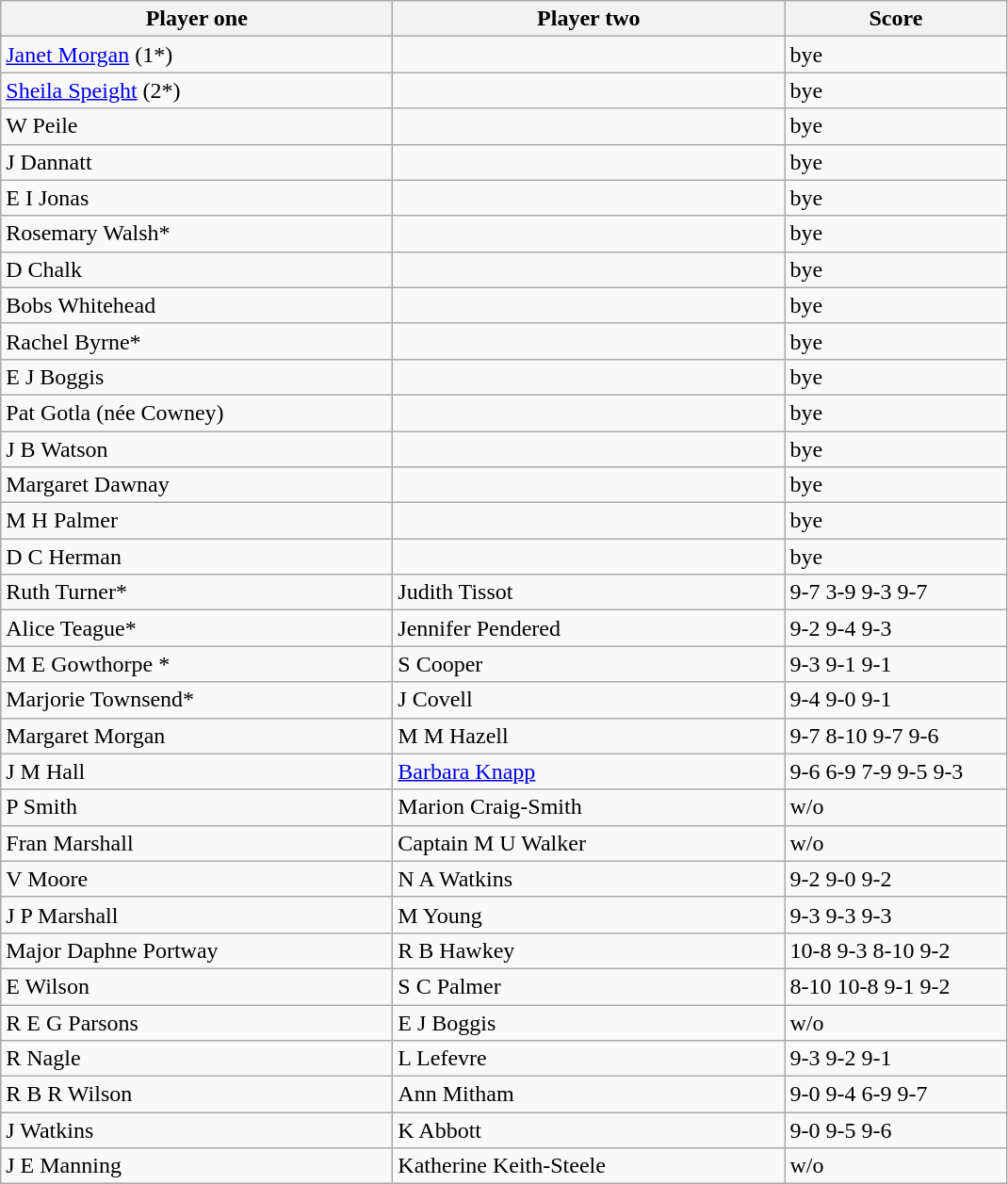<table class="wikitable">
<tr>
<th width=270>Player one</th>
<th width=270>Player two</th>
<th width=150>Score</th>
</tr>
<tr>
<td><a href='#'>Janet Morgan</a> (1*)</td>
<td></td>
<td>bye</td>
</tr>
<tr>
<td><a href='#'>Sheila Speight</a> (2*)</td>
<td></td>
<td>bye</td>
</tr>
<tr>
<td>W Peile</td>
<td></td>
<td>bye</td>
</tr>
<tr>
<td>J Dannatt</td>
<td></td>
<td>bye</td>
</tr>
<tr>
<td>E I Jonas</td>
<td></td>
<td>bye</td>
</tr>
<tr>
<td>Rosemary Walsh*</td>
<td></td>
<td>bye</td>
</tr>
<tr>
<td>D Chalk</td>
<td></td>
<td>bye</td>
</tr>
<tr>
<td>Bobs Whitehead</td>
<td></td>
<td>bye</td>
</tr>
<tr>
<td>Rachel Byrne*</td>
<td></td>
<td>bye</td>
</tr>
<tr>
<td>E J Boggis</td>
<td></td>
<td>bye</td>
</tr>
<tr>
<td>Pat Gotla (née Cowney)</td>
<td></td>
<td>bye</td>
</tr>
<tr>
<td>J B Watson</td>
<td></td>
<td>bye</td>
</tr>
<tr>
<td>Margaret Dawnay</td>
<td></td>
<td>bye</td>
</tr>
<tr>
<td>M H Palmer</td>
<td></td>
<td>bye</td>
</tr>
<tr>
<td>D C Herman</td>
<td></td>
<td>bye</td>
</tr>
<tr>
<td>Ruth Turner*</td>
<td>Judith Tissot</td>
<td>9-7 3-9 9-3 9-7</td>
</tr>
<tr>
<td>Alice Teague*</td>
<td>Jennifer Pendered</td>
<td>9-2 9-4 9-3</td>
</tr>
<tr>
<td>M E Gowthorpe *</td>
<td>S Cooper</td>
<td>9-3 9-1 9-1</td>
</tr>
<tr>
<td>Marjorie Townsend*</td>
<td>J Covell</td>
<td>9-4 9-0 9-1</td>
</tr>
<tr>
<td>Margaret Morgan</td>
<td>M M Hazell</td>
<td>9-7 8-10 9-7 9-6</td>
</tr>
<tr>
<td>J M Hall</td>
<td><a href='#'>Barbara Knapp</a></td>
<td>9-6 6-9 7-9 9-5 9-3</td>
</tr>
<tr>
<td>P Smith</td>
<td>Marion Craig-Smith</td>
<td>w/o</td>
</tr>
<tr>
<td>Fran Marshall</td>
<td> Captain M U Walker</td>
<td>w/o</td>
</tr>
<tr>
<td>V Moore</td>
<td>N A Watkins</td>
<td>9-2 9-0 9-2</td>
</tr>
<tr>
<td>J P Marshall</td>
<td>M Young</td>
<td>9-3 9-3 9-3</td>
</tr>
<tr>
<td> Major Daphne Portway</td>
<td>R B Hawkey</td>
<td>10-8 9-3 8-10 9-2</td>
</tr>
<tr>
<td>E Wilson</td>
<td>S C Palmer</td>
<td>8-10 10-8 9-1 9-2</td>
</tr>
<tr>
<td>R E G Parsons</td>
<td>E J Boggis</td>
<td>w/o</td>
</tr>
<tr>
<td>R Nagle</td>
<td>L Lefevre</td>
<td>9-3 9-2 9-1</td>
</tr>
<tr>
<td>R B R Wilson</td>
<td>Ann Mitham</td>
<td>9-0 9-4 6-9 9-7</td>
</tr>
<tr>
<td>J Watkins</td>
<td>K Abbott</td>
<td>9-0 9-5 9-6</td>
</tr>
<tr>
<td>J E Manning</td>
<td>Katherine Keith-Steele</td>
<td>w/o</td>
</tr>
</table>
